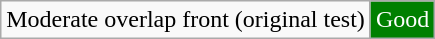<table class="wikitable">
<tr>
<td>Moderate overlap front (original test)</td>
<td colspan="2" style="color:white;background: green">Good</td>
</tr>
</table>
